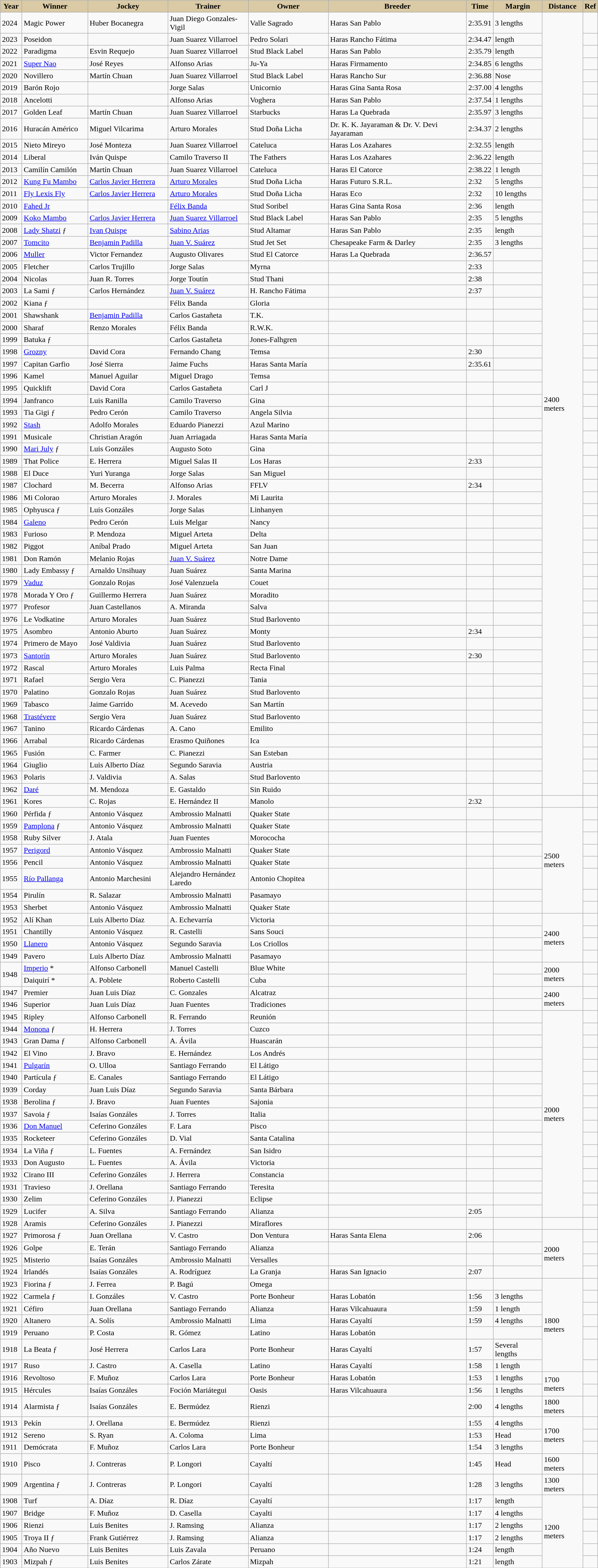<table class="wikitable sortable">
<tr>
<th style="background-color:#DACAA5; width:38px">Year</th>
<th style="background-color:#DACAA5; width:130px">Winner</th>
<th style="background-color:#DACAA5; width:160px">Jockey</th>
<th style="background-color:#DACAA5; width:160px">Trainer</th>
<th style="background-color:#DACAA5; width:160px">Owner</th>
<th style="background-color:#DACAA5;">Breeder</th>
<th style="background-color:#DACAA5;">Time</th>
<th style="background-color:#DACAA5;">Margin</th>
<th style="background-color:#DACAA5;">Distance</th>
<th style="background-color:#DACAA5;">Ref</th>
</tr>
<tr>
<td>2024</td>
<td>Magic Power</td>
<td>Huber Bocanegra</td>
<td>Juan Diego Gonzales-Vigil</td>
<td>Valle Sagrado</td>
<td>Haras San Pablo</td>
<td>2:35.91</td>
<td>3 lengths</td>
<td rowspan="63">2400 meters</td>
<td></td>
</tr>
<tr>
<td>2023</td>
<td>Poseidon</td>
<td></td>
<td>Juan Suarez Villarroel</td>
<td>Pedro Solari</td>
<td>Haras Rancho Fátima</td>
<td>2:34.47</td>
<td> length</td>
<td></td>
</tr>
<tr>
<td>2022</td>
<td>Paradigma</td>
<td>Esvin Requejo</td>
<td>Juan Suarez Villarroel</td>
<td>Stud Black Label</td>
<td>Haras San Pablo</td>
<td>2:35.79</td>
<td> length</td>
<td></td>
</tr>
<tr>
<td>2021</td>
<td><a href='#'>Super Nao</a></td>
<td>José Reyes</td>
<td>Alfonso Arias</td>
<td>Ju-Ya</td>
<td>Haras Firmamento</td>
<td>2:34.85</td>
<td>6 lengths</td>
<td></td>
</tr>
<tr>
<td>2020</td>
<td>Novillero</td>
<td>Martín Chuan</td>
<td>Juan Suarez Villarroel</td>
<td>Stud Black Label</td>
<td>Haras Rancho Sur</td>
<td>2:36.88</td>
<td>Nose</td>
<td></td>
</tr>
<tr>
<td>2019</td>
<td>Barón Rojo</td>
<td></td>
<td>Jorge Salas</td>
<td>Unicornio</td>
<td>Haras Gina Santa Rosa</td>
<td>2:37.00</td>
<td>4 lengths</td>
<td></td>
</tr>
<tr>
<td>2018</td>
<td>Ancelotti</td>
<td></td>
<td>Alfonso Arias</td>
<td>Voghera</td>
<td>Haras San Pablo</td>
<td>2:37.54</td>
<td>1 lengths</td>
<td></td>
</tr>
<tr>
<td>2017</td>
<td>Golden Leaf</td>
<td>Martín Chuan</td>
<td>Juan Suarez Villarroel</td>
<td>Starbucks</td>
<td>Haras La Quebrada</td>
<td>2:35.97</td>
<td>3 lengths</td>
<td></td>
</tr>
<tr>
<td>2016</td>
<td>Huracán Américo</td>
<td>Miguel Vilcarima</td>
<td>Arturo Morales</td>
<td>Stud Doña Licha</td>
<td>Dr. K. K. Jayaraman & Dr. V. Devi Jayaraman</td>
<td>2:34.37</td>
<td>2 lengths</td>
<td></td>
</tr>
<tr>
<td>2015</td>
<td>Nieto Mireyo</td>
<td>José Monteza</td>
<td>Juan Suarez Villarroel</td>
<td>Cateluca</td>
<td>Haras Los Azahares</td>
<td>2:32.55</td>
<td> length</td>
<td></td>
</tr>
<tr>
<td>2014</td>
<td>Liberal</td>
<td>Iván Quispe</td>
<td>Camilo Traverso II</td>
<td>The Fathers</td>
<td>Haras Los Azahares</td>
<td>2:36.22</td>
<td> length</td>
<td></td>
</tr>
<tr>
<td>2013</td>
<td>Camilín Camilón</td>
<td>Martín Chuan</td>
<td>Juan Suarez Villarroel</td>
<td>Cateluca</td>
<td>Haras El Catorce</td>
<td>2:38.22</td>
<td>1 length</td>
<td></td>
</tr>
<tr>
<td>2012</td>
<td><a href='#'>Kung Fu Mambo</a></td>
<td><a href='#'>Carlos Javier Herrera</a></td>
<td><a href='#'>Arturo Morales</a></td>
<td>Stud Doña Licha</td>
<td>Haras Futuro S.R.L.</td>
<td>2:32 </td>
<td>5 lengths</td>
<td></td>
</tr>
<tr>
<td>2011</td>
<td><a href='#'>Fly Lexis Fly</a></td>
<td><a href='#'>Carlos Javier Herrera</a></td>
<td><a href='#'>Arturo Morales</a></td>
<td>Stud Doña Licha</td>
<td>Haras Eco</td>
<td>2:32 </td>
<td>10 lengths</td>
<td></td>
</tr>
<tr>
<td>2010</td>
<td><a href='#'>Fahed Jr</a></td>
<td></td>
<td><a href='#'>Félix Banda</a></td>
<td>Stud Soribel</td>
<td>Haras Gina Santa Rosa</td>
<td>2:36 </td>
<td> length</td>
<td></td>
</tr>
<tr>
<td>2009</td>
<td><a href='#'>Koko Mambo</a></td>
<td><a href='#'>Carlos Javier Herrera</a></td>
<td><a href='#'>Juan Suarez Villarroel</a></td>
<td>Stud Black Label</td>
<td>Haras San Pablo</td>
<td>2:35 </td>
<td>5 lengths</td>
<td></td>
</tr>
<tr>
<td>2008</td>
<td><a href='#'>Lady Shatzi</a> ƒ</td>
<td><a href='#'>Ivan Quispe</a></td>
<td><a href='#'>Sabino Arias</a></td>
<td>Stud Altamar</td>
<td>Haras San Pablo</td>
<td>2:35 </td>
<td> length</td>
<td></td>
</tr>
<tr>
<td>2007</td>
<td><a href='#'>Tomcito</a></td>
<td><a href='#'>Benjamin Padilla</a></td>
<td><a href='#'>Juan V. Suárez</a></td>
<td>Stud Jet Set</td>
<td>Chesapeake Farm & Darley</td>
<td>2:35 </td>
<td>3 lengths</td>
<td></td>
</tr>
<tr>
<td>2006</td>
<td><a href='#'>Muller</a></td>
<td>Victor Fernandez</td>
<td>Augusto Olivares</td>
<td>Stud El Catorce</td>
<td>Haras La Quebrada</td>
<td>2:36.57</td>
<td></td>
<td></td>
</tr>
<tr>
<td>2005</td>
<td>Fletcher</td>
<td>Carlos Trujillo</td>
<td>Jorge Salas</td>
<td>Myrna</td>
<td></td>
<td>2:33 </td>
<td></td>
<td></td>
</tr>
<tr>
<td>2004</td>
<td>Nicolas</td>
<td>Juan R. Torres</td>
<td>Jorge Toutín</td>
<td>Stud Thani</td>
<td></td>
<td>2:38 </td>
<td></td>
<td></td>
</tr>
<tr>
<td>2003</td>
<td>La Sami ƒ</td>
<td>Carlos Hernández</td>
<td><a href='#'>Juan V. Suárez</a></td>
<td>H. Rancho Fátima</td>
<td></td>
<td>2:37</td>
<td></td>
<td></td>
</tr>
<tr>
<td>2002</td>
<td>Kiana ƒ</td>
<td></td>
<td>Félix Banda</td>
<td>Gloria</td>
<td></td>
<td></td>
<td></td>
<td></td>
</tr>
<tr>
<td>2001</td>
<td>Shawshank</td>
<td><a href='#'>Benjamin Padilla</a></td>
<td>Carlos Gastañeta</td>
<td>T.K.</td>
<td></td>
<td></td>
<td></td>
<td></td>
</tr>
<tr>
<td>2000</td>
<td>Sharaf</td>
<td>Renzo Morales</td>
<td>Félix Banda</td>
<td>R.W.K.</td>
<td></td>
<td></td>
<td></td>
<td></td>
</tr>
<tr>
<td>1999</td>
<td>Batuka ƒ</td>
<td></td>
<td>Carlos Gastañeta</td>
<td>Jones-Falhgren</td>
<td></td>
<td></td>
<td></td>
<td></td>
</tr>
<tr>
<td>1998</td>
<td><a href='#'>Grozny</a></td>
<td>David Cora</td>
<td>Fernando Chang</td>
<td>Temsa</td>
<td></td>
<td>2:30 </td>
<td></td>
<td></td>
</tr>
<tr>
<td>1997</td>
<td>Capitan Garfio</td>
<td>José Sierra</td>
<td>Jaime Fuchs</td>
<td>Haras Santa María</td>
<td></td>
<td>2:35.61</td>
<td></td>
<td></td>
</tr>
<tr>
<td>1996</td>
<td>Kamel</td>
<td>Manuel Aguilar</td>
<td>Miguel Drago</td>
<td>Temsa</td>
<td></td>
<td></td>
<td></td>
<td></td>
</tr>
<tr>
<td>1995</td>
<td>Quicklift</td>
<td>David Cora</td>
<td>Carlos Gastañeta</td>
<td>Carl J</td>
<td></td>
<td></td>
<td></td>
<td></td>
</tr>
<tr>
<td>1994</td>
<td>Janfranco</td>
<td>Luis Ranilla</td>
<td>Camilo Traverso</td>
<td>Gina</td>
<td></td>
<td></td>
<td></td>
<td></td>
</tr>
<tr>
<td>1993</td>
<td>Tia Gigi ƒ</td>
<td>Pedro Cerón</td>
<td>Camilo Traverso</td>
<td>Angela Silvia</td>
<td></td>
<td></td>
<td></td>
<td></td>
</tr>
<tr>
<td>1992</td>
<td><a href='#'>Stash</a></td>
<td>Adolfo Morales</td>
<td>Eduardo Pianezzi</td>
<td>Azul Marino</td>
<td></td>
<td></td>
<td></td>
<td></td>
</tr>
<tr>
<td>1991</td>
<td>Musicale</td>
<td>Christian Aragón</td>
<td>Juan Arriagada</td>
<td>Haras Santa María</td>
<td></td>
<td></td>
<td></td>
<td></td>
</tr>
<tr>
<td>1990</td>
<td><a href='#'>Mari July</a> ƒ</td>
<td>Luis Gonzáles</td>
<td>Augusto Soto</td>
<td>Gina</td>
<td></td>
<td></td>
<td></td>
<td></td>
</tr>
<tr>
<td>1989</td>
<td>That Police</td>
<td>E. Herrera</td>
<td>Miguel Salas II</td>
<td>Los Haras</td>
<td></td>
<td>2:33 </td>
<td></td>
<td></td>
</tr>
<tr>
<td>1988</td>
<td>El Duce</td>
<td>Yuri Yuranga</td>
<td>Jorge Salas</td>
<td>San Miguel</td>
<td></td>
<td></td>
<td></td>
<td></td>
</tr>
<tr>
<td>1987</td>
<td>Clochard</td>
<td>M. Becerra</td>
<td>Alfonso Arias</td>
<td>FFLV</td>
<td></td>
<td>2:34</td>
<td></td>
<td></td>
</tr>
<tr>
<td>1986</td>
<td>Mi Colorao</td>
<td>Arturo Morales</td>
<td>J. Morales</td>
<td>Mi Laurita</td>
<td></td>
<td></td>
<td></td>
<td></td>
</tr>
<tr>
<td>1985</td>
<td>Ophyusca ƒ</td>
<td>Luis Gonzáles</td>
<td>Jorge Salas</td>
<td>Linhanyen</td>
<td></td>
<td></td>
<td></td>
<td></td>
</tr>
<tr>
<td>1984</td>
<td><a href='#'>Galeno</a></td>
<td>Pedro Cerón</td>
<td>Luis Melgar</td>
<td>Nancy</td>
<td></td>
<td></td>
<td></td>
<td></td>
</tr>
<tr>
<td>1983</td>
<td>Furioso</td>
<td>P. Mendoza</td>
<td>Miguel Arteta</td>
<td>Delta</td>
<td></td>
<td></td>
<td></td>
<td></td>
</tr>
<tr>
<td>1982</td>
<td>Piggot</td>
<td>Aníbal Prado</td>
<td>Miguel Arteta</td>
<td>San Juan</td>
<td></td>
<td></td>
<td></td>
<td></td>
</tr>
<tr>
<td>1981</td>
<td>Don Ramón</td>
<td>Melanio Rojas</td>
<td><a href='#'>Juan V. Suárez</a></td>
<td>Notre Dame</td>
<td></td>
<td></td>
<td></td>
<td></td>
</tr>
<tr>
<td>1980</td>
<td>Lady Embassy ƒ</td>
<td>Arnaldo Unsihuay</td>
<td>Juan Suárez</td>
<td>Santa Marina</td>
<td></td>
<td></td>
<td></td>
<td></td>
</tr>
<tr>
<td>1979</td>
<td><a href='#'>Vaduz</a></td>
<td>Gonzalo Rojas</td>
<td>José Valenzuela</td>
<td>Couet</td>
<td></td>
<td></td>
<td></td>
<td></td>
</tr>
<tr>
<td>1978</td>
<td>Morada Y Oro ƒ</td>
<td>Guillermo Herrera</td>
<td>Juan Suárez</td>
<td>Moradito</td>
<td></td>
<td></td>
<td></td>
<td></td>
</tr>
<tr>
<td>1977</td>
<td>Profesor</td>
<td>Juan Castellanos</td>
<td>A. Miranda</td>
<td>Salva</td>
<td></td>
<td></td>
<td></td>
<td></td>
</tr>
<tr>
<td>1976</td>
<td>Le Vodkatine</td>
<td>Arturo Morales</td>
<td>Juan Suárez</td>
<td>Stud Barlovento</td>
<td></td>
<td></td>
<td></td>
<td></td>
</tr>
<tr>
<td>1975</td>
<td>Asombro</td>
<td>Antonio Aburto</td>
<td>Juan Suárez</td>
<td>Monty</td>
<td></td>
<td>2:34 </td>
<td></td>
<td></td>
</tr>
<tr>
<td>1974</td>
<td>Primero de Mayo</td>
<td>José Valdivia</td>
<td>Juan Suárez</td>
<td>Stud Barlovento</td>
<td></td>
<td></td>
<td></td>
<td></td>
</tr>
<tr>
<td>1973</td>
<td><a href='#'>Santorín</a></td>
<td>Arturo Morales</td>
<td>Juan Suárez</td>
<td>Stud Barlovento</td>
<td></td>
<td>2:30</td>
<td></td>
<td></td>
</tr>
<tr>
<td>1972</td>
<td>Rascal</td>
<td>Arturo Morales</td>
<td>Luis Palma</td>
<td>Recta Final</td>
<td></td>
<td></td>
<td></td>
<td></td>
</tr>
<tr>
<td>1971</td>
<td>Rafael</td>
<td>Sergio Vera</td>
<td>C. Pianezzi</td>
<td>Tania</td>
<td></td>
<td></td>
<td></td>
<td></td>
</tr>
<tr>
<td>1970</td>
<td>Palatino</td>
<td>Gonzalo Rojas</td>
<td>Juan Suárez</td>
<td>Stud Barlovento</td>
<td></td>
<td></td>
<td></td>
<td></td>
</tr>
<tr>
<td>1969</td>
<td>Tabasco</td>
<td>Jaime Garrido</td>
<td>M. Acevedo</td>
<td>San Martín</td>
<td></td>
<td></td>
<td></td>
<td></td>
</tr>
<tr>
<td>1968</td>
<td><a href='#'>Trastévere</a></td>
<td>Sergio Vera</td>
<td>Juan Suárez</td>
<td>Stud Barlovento</td>
<td></td>
<td></td>
<td></td>
<td></td>
</tr>
<tr>
<td>1967</td>
<td>Tanino</td>
<td>Ricardo Cárdenas</td>
<td>A. Cano</td>
<td>Emilito</td>
<td></td>
<td></td>
<td></td>
<td></td>
</tr>
<tr>
<td>1966</td>
<td>Arrabal</td>
<td>Ricardo Cárdenas</td>
<td>Erasmo Quiñones</td>
<td>Ica</td>
<td></td>
<td></td>
<td></td>
<td></td>
</tr>
<tr>
<td>1965</td>
<td>Fusión</td>
<td>C. Farmer</td>
<td>C. Pianezzi</td>
<td>San Esteban</td>
<td></td>
<td></td>
<td></td>
<td></td>
</tr>
<tr>
<td>1964</td>
<td>Giuglio</td>
<td>Luis Alberto Díaz</td>
<td>Segundo Saravia</td>
<td>Austria</td>
<td></td>
<td></td>
<td></td>
<td></td>
</tr>
<tr>
<td>1963</td>
<td>Polaris</td>
<td>J. Valdivia</td>
<td>A. Salas</td>
<td>Stud Barlovento</td>
<td></td>
<td></td>
<td></td>
<td></td>
</tr>
<tr>
<td>1962</td>
<td><a href='#'>Daré</a></td>
<td>M. Mendoza</td>
<td>E. Gastaldo</td>
<td>Sin Ruido</td>
<td></td>
<td></td>
<td></td>
<td></td>
</tr>
<tr>
<td>1961</td>
<td>Kores</td>
<td>C. Rojas</td>
<td>E. Hernández II</td>
<td>Manolo</td>
<td></td>
<td>2:32 </td>
<td></td>
<td></td>
</tr>
<tr>
<td>1960</td>
<td>Pérfida ƒ</td>
<td>Antonio Vásquez</td>
<td>Ambrossio Malnatti</td>
<td>Quaker State</td>
<td></td>
<td></td>
<td></td>
<td rowspan="8">2500 meters</td>
<td></td>
</tr>
<tr>
<td>1959</td>
<td><a href='#'>Pamplona</a> ƒ</td>
<td>Antonio Vásquez</td>
<td>Ambrossio Malnatti</td>
<td>Quaker State</td>
<td></td>
<td></td>
<td></td>
<td></td>
</tr>
<tr>
<td>1958</td>
<td>Ruby Silver</td>
<td>J. Atala</td>
<td>Juan Fuentes</td>
<td>Morococha</td>
<td></td>
<td></td>
<td></td>
<td></td>
</tr>
<tr>
<td>1957</td>
<td><a href='#'>Perigord</a></td>
<td>Antonio Vásquez</td>
<td>Ambrossio Malnatti</td>
<td>Quaker State</td>
<td></td>
<td></td>
<td></td>
<td></td>
</tr>
<tr>
<td>1956</td>
<td>Pencil</td>
<td>Antonio Vásquez</td>
<td>Ambrossio Malnatti</td>
<td>Quaker State</td>
<td></td>
<td></td>
<td></td>
<td></td>
</tr>
<tr>
<td>1955</td>
<td><a href='#'>Río Pallanga</a></td>
<td>Antonio Marchesini</td>
<td>Alejandro Hernández Laredo</td>
<td>Antonio Chopitea</td>
<td></td>
<td></td>
<td></td>
<td></td>
</tr>
<tr>
<td>1954</td>
<td>Pirulín</td>
<td>R. Salazar</td>
<td>Ambrossio Malnatti</td>
<td>Pasamayo</td>
<td></td>
<td></td>
<td></td>
<td></td>
</tr>
<tr>
<td>1953</td>
<td>Sherbet</td>
<td>Antonio Vásquez</td>
<td>Ambrossio Malnatti</td>
<td>Quaker State</td>
<td></td>
<td></td>
<td></td>
<td></td>
</tr>
<tr>
<td>1952</td>
<td>Alí Khan</td>
<td>Luis Alberto Díaz</td>
<td>A. Echevarría</td>
<td>Victoria</td>
<td></td>
<td></td>
<td></td>
<td rowspan="4">2400 meters</td>
<td></td>
</tr>
<tr>
<td>1951</td>
<td>Chantilly</td>
<td>Antonio Vásquez</td>
<td>R. Castelli</td>
<td>Sans Souci</td>
<td></td>
<td></td>
<td></td>
<td></td>
</tr>
<tr>
<td>1950</td>
<td><a href='#'>Llanero</a></td>
<td>Antonio Vásquez</td>
<td>Segundo Saravia</td>
<td>Los Criollos</td>
<td></td>
<td></td>
<td></td>
<td></td>
</tr>
<tr>
<td>1949</td>
<td>Pavero</td>
<td>Luis Alberto Díaz</td>
<td>Ambrossio Malnatti</td>
<td>Pasamayo</td>
<td></td>
<td></td>
<td></td>
<td></td>
</tr>
<tr>
<td rowspan="2">1948</td>
<td><a href='#'>Imperio</a> *</td>
<td>Alfonso Carbonell</td>
<td>Manuel Castelli</td>
<td>Blue White</td>
<td></td>
<td rowspan="2"></td>
<td></td>
<td rowspan="2">2000 meters</td>
<td></td>
</tr>
<tr>
<td>Daiquirí *</td>
<td>A. Poblete</td>
<td>Roberto Castelli</td>
<td>Cuba</td>
<td></td>
<td></td>
<td></td>
</tr>
<tr>
<td>1947</td>
<td>Premier</td>
<td>Juan Luis Díaz</td>
<td>C. Gonzales</td>
<td>Alcatraz</td>
<td></td>
<td></td>
<td></td>
<td rowspan="2">2400 meters</td>
<td></td>
</tr>
<tr>
<td>1946</td>
<td>Superior</td>
<td>Juan Luis Díaz</td>
<td>Juan Fuentes</td>
<td>Tradiciones</td>
<td></td>
<td></td>
<td></td>
<td></td>
</tr>
<tr>
<td>1945</td>
<td>Ripley</td>
<td>Alfonso Carbonell</td>
<td>R. Ferrando</td>
<td>Reunión</td>
<td></td>
<td></td>
<td></td>
<td rowspan="17">2000 meters</td>
<td></td>
</tr>
<tr>
<td>1944</td>
<td><a href='#'>Monona</a> ƒ</td>
<td>H. Herrera</td>
<td>J. Torres</td>
<td>Cuzco</td>
<td></td>
<td></td>
<td></td>
<td></td>
</tr>
<tr>
<td>1943</td>
<td>Gran Dama ƒ</td>
<td>Alfonso Carbonell</td>
<td>A. Ávila</td>
<td>Huascarán</td>
<td></td>
<td></td>
<td></td>
<td></td>
</tr>
<tr>
<td>1942</td>
<td>El Vino</td>
<td>J. Bravo</td>
<td>E. Hernández</td>
<td>Los Andrés</td>
<td></td>
<td></td>
<td></td>
<td></td>
</tr>
<tr>
<td>1941</td>
<td><a href='#'>Pulgarín</a></td>
<td>O. Ulloa</td>
<td>Santiago Ferrando</td>
<td>El Látigo</td>
<td></td>
<td></td>
<td></td>
<td></td>
</tr>
<tr>
<td>1940</td>
<td>Partícula ƒ</td>
<td>E. Canales</td>
<td>Santiago Ferrando</td>
<td>El Látigo</td>
<td></td>
<td></td>
<td></td>
<td></td>
</tr>
<tr>
<td>1939</td>
<td>Corday</td>
<td>Juan Luis Díaz</td>
<td>Segundo Saravia</td>
<td>Santa Bárbara</td>
<td></td>
<td></td>
<td></td>
<td></td>
</tr>
<tr>
<td>1938</td>
<td>Berolina ƒ</td>
<td>J. Bravo</td>
<td>Juan Fuentes</td>
<td>Sajonia</td>
<td></td>
<td></td>
<td></td>
<td></td>
</tr>
<tr>
<td>1937</td>
<td>Savoia ƒ</td>
<td>Isaías Gonzáles</td>
<td>J. Torres</td>
<td>Italia</td>
<td></td>
<td></td>
<td></td>
<td></td>
</tr>
<tr>
<td>1936</td>
<td><a href='#'>Don Manuel</a></td>
<td>Ceferino Gonzáles</td>
<td>F. Lara</td>
<td>Pisco</td>
<td></td>
<td></td>
<td></td>
<td></td>
</tr>
<tr>
<td>1935</td>
<td>Rocketeer</td>
<td>Ceferino Gonzáles</td>
<td>D. Vial</td>
<td>Santa Catalina</td>
<td></td>
<td></td>
<td></td>
<td></td>
</tr>
<tr>
<td>1934</td>
<td>La Viña ƒ</td>
<td>L. Fuentes</td>
<td>A. Fernández</td>
<td>San Isidro</td>
<td></td>
<td></td>
<td></td>
<td></td>
</tr>
<tr>
<td>1933</td>
<td>Don Augusto</td>
<td>L. Fuentes</td>
<td>A. Ávila</td>
<td>Victoria</td>
<td></td>
<td></td>
<td></td>
<td></td>
</tr>
<tr>
<td>1932</td>
<td>Cirano III</td>
<td>Ceferino Gonzáles</td>
<td>J. Herrera</td>
<td>Constancia</td>
<td></td>
<td></td>
<td></td>
<td></td>
</tr>
<tr>
<td>1931</td>
<td>Travieso</td>
<td>J. Orellana</td>
<td>Santiago Ferrando</td>
<td>Teresita</td>
<td></td>
<td></td>
<td></td>
<td></td>
</tr>
<tr>
<td>1930</td>
<td>Zelim</td>
<td>Ceferino Gonzáles</td>
<td>J. Pianezzi</td>
<td>Eclipse</td>
<td></td>
<td></td>
<td></td>
<td></td>
</tr>
<tr>
<td>1929</td>
<td>Lucifer</td>
<td>A. Silva</td>
<td>Santiago Ferrando</td>
<td>Alianza</td>
<td></td>
<td>2:05</td>
<td></td>
<td></td>
</tr>
<tr>
<td>1928</td>
<td>Aramis</td>
<td>Ceferino Gonzáles</td>
<td>J. Pianezzi</td>
<td>Miraflores</td>
<td></td>
<td></td>
<td></td>
<td></td>
<td></td>
</tr>
<tr>
<td>1927</td>
<td>Primorosa ƒ</td>
<td>Juan Orellana</td>
<td>V. Castro</td>
<td>Don Ventura</td>
<td>Haras Santa Elena</td>
<td>2:06</td>
<td></td>
<td rowspan="4">2000 meters</td>
<td></td>
</tr>
<tr>
<td>1926</td>
<td>Golpe</td>
<td>E. Terán</td>
<td>Santiago Ferrando</td>
<td>Alianza</td>
<td></td>
<td></td>
<td></td>
<td></td>
</tr>
<tr>
<td>1925</td>
<td>Misterio</td>
<td>Isaías Gonzáles</td>
<td>Ambrossio Malnatti</td>
<td>Versalles</td>
<td></td>
<td></td>
<td></td>
<td></td>
</tr>
<tr>
<td>1924</td>
<td>Irlandés</td>
<td>Isaías Gonzáles</td>
<td>A. Rodríguez</td>
<td>La Granja</td>
<td>Haras San Ignacio</td>
<td>2:07 </td>
<td></td>
<td></td>
</tr>
<tr>
<td>1923</td>
<td>Fiorina ƒ</td>
<td>J. Ferrea</td>
<td>P. Bagú</td>
<td>Omega</td>
<td></td>
<td></td>
<td></td>
<td rowspan="7">1800 meters</td>
<td></td>
</tr>
<tr>
<td>1922</td>
<td>Carmela ƒ</td>
<td>I. Gonzáles</td>
<td>V. Castro</td>
<td>Porte Bonheur</td>
<td>Haras Lobatón</td>
<td>1:56</td>
<td>3 lengths</td>
<td></td>
</tr>
<tr>
<td>1921</td>
<td>Céfiro</td>
<td>Juan Orellana</td>
<td>Santiago Ferrando</td>
<td>Alianza</td>
<td>Haras Vilcahuaura</td>
<td>1:59</td>
<td>1 length</td>
<td></td>
</tr>
<tr>
<td>1920</td>
<td>Altanero</td>
<td>A. Solís</td>
<td>Ambrossio Malnatti</td>
<td>Lima</td>
<td>Haras Cayaltí</td>
<td>1:59 </td>
<td>4 lengths</td>
<td></td>
</tr>
<tr>
<td>1919</td>
<td>Peruano</td>
<td>P. Costa</td>
<td>R. Gómez</td>
<td>Latino</td>
<td>Haras Lobatón</td>
<td></td>
<td></td>
<td></td>
</tr>
<tr>
<td>1918</td>
<td>La Beata ƒ</td>
<td>José Herrera</td>
<td>Carlos Lara</td>
<td>Porte Bonheur</td>
<td>Haras Cayaltí</td>
<td>1:57 </td>
<td>Several lengths</td>
<td></td>
</tr>
<tr>
<td>1917</td>
<td>Ruso</td>
<td>J. Castro</td>
<td>A. Casella</td>
<td>Latino</td>
<td>Haras Cayaltí</td>
<td>1:58 </td>
<td>1 length</td>
<td></td>
</tr>
<tr>
<td>1916</td>
<td>Revoltoso</td>
<td>F. Muñoz</td>
<td>Carlos Lara</td>
<td>Porte Bonheur</td>
<td>Haras Lobatón</td>
<td>1:53 </td>
<td>1 lengths</td>
<td rowspan="2">1700 meters</td>
<td></td>
</tr>
<tr>
<td>1915</td>
<td>Hércules</td>
<td>Isaías Gonzáles</td>
<td>Foción Mariátegui</td>
<td>Oasis</td>
<td>Haras Vilcahuaura</td>
<td>1:56 </td>
<td>1 lengths</td>
<td></td>
</tr>
<tr>
<td>1914</td>
<td>Alarmista ƒ</td>
<td>Isaías Gonzáles</td>
<td>E. Bermúdez</td>
<td>Rienzi</td>
<td></td>
<td>2:00</td>
<td>4 lengths</td>
<td>1800 meters</td>
<td></td>
</tr>
<tr>
<td>1913</td>
<td>Pekín</td>
<td>J. Orellana</td>
<td>E. Bermúdez</td>
<td>Rienzi</td>
<td></td>
<td>1:55 </td>
<td>4 lengths</td>
<td rowspan="3">1700 meters</td>
<td></td>
</tr>
<tr>
<td>1912</td>
<td>Sereno</td>
<td>S. Ryan</td>
<td>A. Coloma</td>
<td>Lima</td>
<td></td>
<td>1:53 </td>
<td>Head</td>
<td></td>
</tr>
<tr>
<td>1911</td>
<td>Demócrata</td>
<td>F. Muñoz</td>
<td>Carlos Lara</td>
<td>Porte Bonheur</td>
<td></td>
<td>1:54 </td>
<td>3 lengths</td>
<td></td>
</tr>
<tr>
<td>1910</td>
<td>Pisco</td>
<td>J. Contreras</td>
<td>P. Longori</td>
<td>Cayaltí</td>
<td></td>
<td>1:45 </td>
<td>Head</td>
<td>1600 meters</td>
<td></td>
</tr>
<tr>
<td>1909</td>
<td>Argentina ƒ</td>
<td>J. Contreras</td>
<td>P. Longori</td>
<td>Cayaltí</td>
<td></td>
<td>1:28 </td>
<td>3 lengths</td>
<td>1300 meters</td>
<td></td>
</tr>
<tr>
<td>1908</td>
<td>Turf</td>
<td>A. Díaz</td>
<td>R. Díaz</td>
<td>Cayaltí</td>
<td></td>
<td>1:17 </td>
<td> length</td>
<td rowspan="6">1200 meters</td>
<td></td>
</tr>
<tr>
<td>1907</td>
<td>Bridge</td>
<td>F. Muñoz</td>
<td>D. Casella</td>
<td>Cayalti</td>
<td></td>
<td>1:17 </td>
<td>4 lengths</td>
<td></td>
</tr>
<tr>
<td>1906</td>
<td>Rienzi</td>
<td>Luis Benites</td>
<td>J. Ramsing</td>
<td>Alianza</td>
<td></td>
<td>1:17</td>
<td>2 lengths</td>
<td></td>
</tr>
<tr>
<td>1905</td>
<td>Troya II ƒ</td>
<td>Frank Gutiérrez</td>
<td>J. Ramsing</td>
<td>Alianza</td>
<td></td>
<td>1:17</td>
<td>2 lengths</td>
<td></td>
</tr>
<tr>
<td>1904</td>
<td>Año Nuevo</td>
<td>Luis Benites</td>
<td>Luis Zavala</td>
<td>Peruano</td>
<td></td>
<td>1:24</td>
<td> length</td>
<td></td>
</tr>
<tr>
<td>1903</td>
<td>Mizpah ƒ</td>
<td>Luis Benites</td>
<td>Carlos Zárate</td>
<td>Mizpah</td>
<td></td>
<td>1:21 </td>
<td> length</td>
<td></td>
</tr>
<tr>
</tr>
</table>
